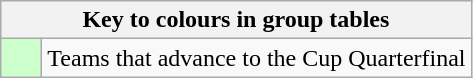<table class="wikitable" style="text-align: center;">
<tr>
<th colspan=2>Key to colours in group tables</th>
</tr>
<tr>
<td style="background:#cfc; width:20px;"></td>
<td align=left>Teams that advance to the Cup Quarterfinal</td>
</tr>
</table>
